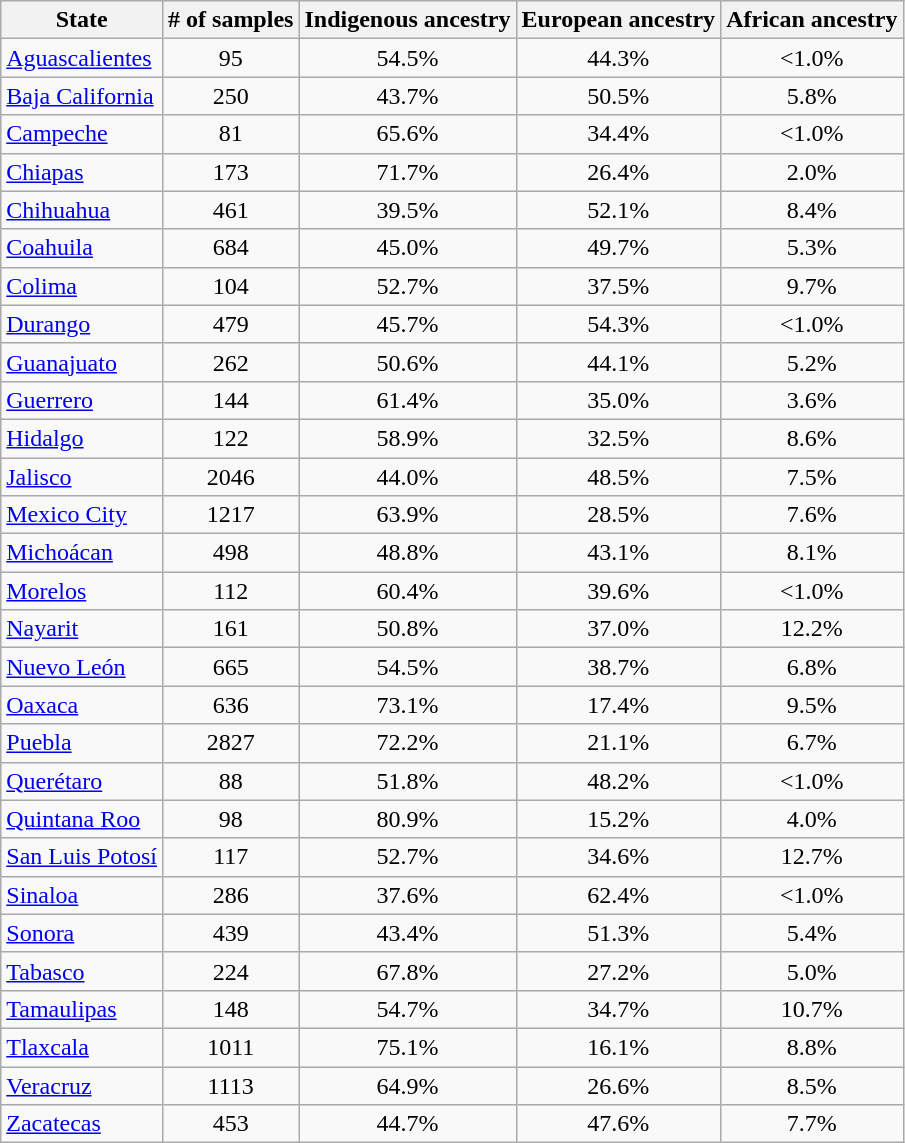<table class="wikitable sortable" style="float:center; text-align:center;">
<tr>
<th>State</th>
<th># of samples</th>
<th>Indigenous ancestry</th>
<th>European ancestry</th>
<th>African ancestry</th>
</tr>
<tr>
<td style="text-align:left"><a href='#'>Aguascalientes</a></td>
<td>95</td>
<td>54.5%</td>
<td>44.3%</td>
<td><1.0%</td>
</tr>
<tr>
<td style="text-align:left"><a href='#'>Baja California</a></td>
<td>250</td>
<td>43.7%</td>
<td>50.5%</td>
<td>5.8%</td>
</tr>
<tr>
<td style="text-align:left"><a href='#'>Campeche</a></td>
<td>81</td>
<td>65.6%</td>
<td>34.4%</td>
<td><1.0%</td>
</tr>
<tr>
<td style="text-align:left"><a href='#'>Chiapas</a></td>
<td>173</td>
<td>71.7%</td>
<td>26.4%</td>
<td>2.0%</td>
</tr>
<tr>
<td style="text-align:left"><a href='#'>Chihuahua</a></td>
<td>461</td>
<td>39.5%</td>
<td>52.1%</td>
<td>8.4%</td>
</tr>
<tr>
<td style="text-align:left"><a href='#'>Coahuila</a></td>
<td>684</td>
<td>45.0%</td>
<td>49.7%</td>
<td>5.3%</td>
</tr>
<tr>
<td style="text-align:left"><a href='#'>Colima</a></td>
<td>104</td>
<td>52.7%</td>
<td>37.5%</td>
<td>9.7%</td>
</tr>
<tr>
<td style="text-align:left"><a href='#'>Durango</a></td>
<td>479</td>
<td>45.7%</td>
<td>54.3%</td>
<td><1.0%</td>
</tr>
<tr>
<td style="text-align:left"><a href='#'>Guanajuato</a></td>
<td>262</td>
<td>50.6%</td>
<td>44.1%</td>
<td>5.2%</td>
</tr>
<tr>
<td style="text-align:left"><a href='#'>Guerrero</a></td>
<td>144</td>
<td>61.4%</td>
<td>35.0%</td>
<td>3.6%</td>
</tr>
<tr>
<td style="text-align:left"><a href='#'>Hidalgo</a></td>
<td>122</td>
<td>58.9%</td>
<td>32.5%</td>
<td>8.6%</td>
</tr>
<tr>
<td style="text-align:left"><a href='#'>Jalisco</a></td>
<td>2046</td>
<td>44.0%</td>
<td>48.5%</td>
<td>7.5%</td>
</tr>
<tr>
<td style="text-align:left"><a href='#'>Mexico City</a></td>
<td>1217</td>
<td>63.9%</td>
<td>28.5%</td>
<td>7.6%</td>
</tr>
<tr>
<td style="text-align:left"><a href='#'>Michoácan</a></td>
<td>498</td>
<td>48.8%</td>
<td>43.1%</td>
<td>8.1%</td>
</tr>
<tr>
<td style="text-align:left"><a href='#'>Morelos</a></td>
<td>112</td>
<td>60.4%</td>
<td>39.6%</td>
<td><1.0%</td>
</tr>
<tr>
<td style="text-align:left"><a href='#'>Nayarit</a></td>
<td>161</td>
<td>50.8%</td>
<td>37.0%</td>
<td>12.2%</td>
</tr>
<tr>
<td style="text-align:left"><a href='#'>Nuevo León</a></td>
<td>665</td>
<td>54.5%</td>
<td>38.7%</td>
<td>6.8%</td>
</tr>
<tr>
<td style="text-align:left"><a href='#'>Oaxaca</a></td>
<td>636</td>
<td>73.1%</td>
<td>17.4%</td>
<td>9.5%</td>
</tr>
<tr>
<td style="text-align:left"><a href='#'>Puebla</a></td>
<td>2827</td>
<td>72.2%</td>
<td>21.1%</td>
<td>6.7%</td>
</tr>
<tr>
<td style="text-align:left"><a href='#'>Querétaro</a></td>
<td>88</td>
<td>51.8%</td>
<td>48.2%</td>
<td><1.0%</td>
</tr>
<tr>
<td style="text-align: left;"><a href='#'>Quintana Roo</a></td>
<td>98</td>
<td>80.9%</td>
<td>15.2%</td>
<td>4.0%</td>
</tr>
<tr>
<td style="text-align: left;"><a href='#'>San Luis Potosí</a></td>
<td>117</td>
<td>52.7%</td>
<td>34.6%</td>
<td>12.7%</td>
</tr>
<tr>
<td style="text-align: left;"><a href='#'>Sinaloa</a></td>
<td>286</td>
<td>37.6%</td>
<td>62.4%</td>
<td><1.0%</td>
</tr>
<tr>
<td style="text-align: left;"><a href='#'>Sonora</a></td>
<td>439</td>
<td>43.4%</td>
<td>51.3%</td>
<td>5.4%</td>
</tr>
<tr>
<td style="text-align: left;"><a href='#'>Tabasco</a></td>
<td>224</td>
<td>67.8%</td>
<td>27.2%</td>
<td>5.0%</td>
</tr>
<tr>
<td style="text-align: left;"><a href='#'>Tamaulipas</a></td>
<td>148</td>
<td>54.7%</td>
<td>34.7%</td>
<td>10.7%</td>
</tr>
<tr>
<td style="text-align: left;"><a href='#'>Tlaxcala</a></td>
<td>1011</td>
<td>75.1%</td>
<td>16.1%</td>
<td>8.8%</td>
</tr>
<tr>
<td style="text-align: left;"><a href='#'>Veracruz</a></td>
<td>1113</td>
<td>64.9%</td>
<td>26.6%</td>
<td>8.5%</td>
</tr>
<tr>
<td style="text-align: left;"><a href='#'>Zacatecas</a></td>
<td>453</td>
<td>44.7%</td>
<td>47.6%</td>
<td>7.7%</td>
</tr>
</table>
